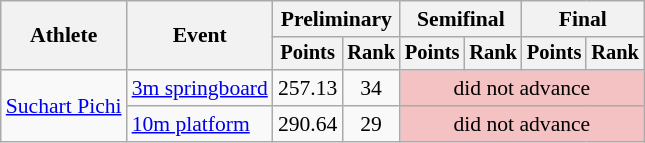<table class=wikitable style="font-size:90%">
<tr>
<th rowspan="2">Athlete</th>
<th rowspan="2">Event</th>
<th colspan="2">Preliminary</th>
<th colspan="2">Semifinal</th>
<th colspan="2">Final</th>
</tr>
<tr style="font-size:95%">
<th>Points</th>
<th>Rank</th>
<th>Points</th>
<th>Rank</th>
<th>Points</th>
<th>Rank</th>
</tr>
<tr>
<td rowspan="2"><a href='#'>Suchart Pichi</a></td>
<td><a href='#'>3m springboard</a></td>
<td align="center">257.13</td>
<td align="center">34</td>
<td bgcolor="f4c2c2" colspan=4 align="center">did not advance</td>
</tr>
<tr>
<td><a href='#'>10m platform</a></td>
<td align="center">290.64</td>
<td align="center">29</td>
<td bgcolor="f4c2c2" colspan=4 align="center">did not advance</td>
</tr>
</table>
